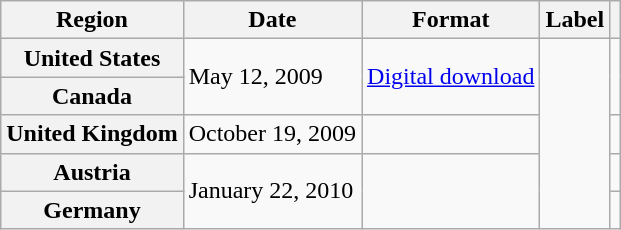<table class="wikitable plainrowheaders">
<tr>
<th scope="col">Region</th>
<th scope="col">Date</th>
<th scope="col">Format</th>
<th scope="col">Label</th>
<th scope="col"></th>
</tr>
<tr>
<th scope="row">United States</th>
<td rowspan="2">May 12, 2009</td>
<td rowspan="2"><a href='#'>Digital download</a></td>
<td rowspan="5"></td>
<td align="center" rowspan="2"></td>
</tr>
<tr>
<th scope="row">Canada</th>
</tr>
<tr>
<th scope="row">United Kingdom</th>
<td>October 19, 2009</td>
<td></td>
<td align="center"></td>
</tr>
<tr>
<th scope="row">Austria</th>
<td rowspan="2">January 22, 2010</td>
<td rowspan="2"></td>
<td align="center"></td>
</tr>
<tr>
<th scope="row">Germany</th>
<td align="center"></td>
</tr>
</table>
